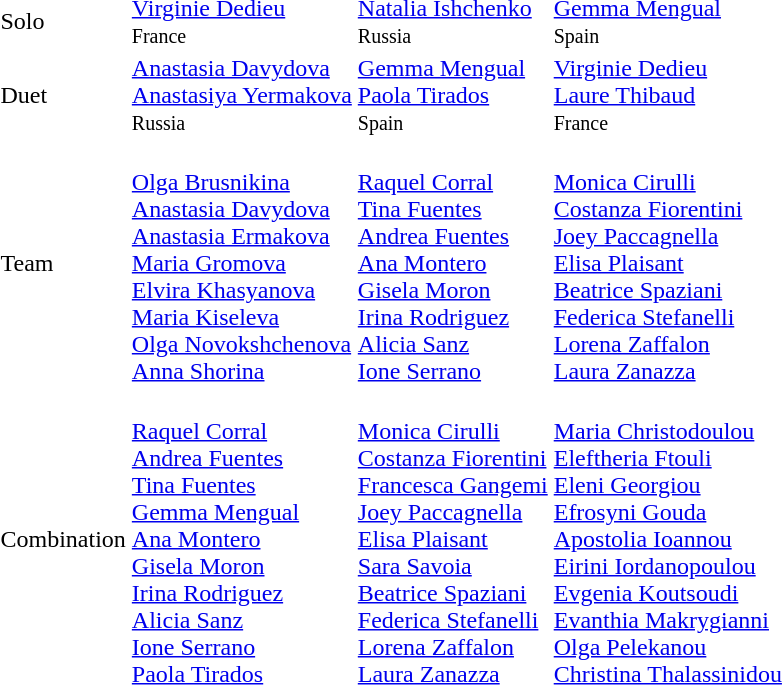<table>
<tr>
<td>Solo</td>
<td> <a href='#'>Virginie Dedieu</a><br><small>France</small></td>
<td> <a href='#'>Natalia Ishchenko</a><br><small>Russia</small></td>
<td> <a href='#'>Gemma Mengual</a><br><small>Spain</small></td>
</tr>
<tr>
<td>Duet</td>
<td> <a href='#'>Anastasia Davydova</a><br><a href='#'>Anastasiya Yermakova</a><br><small>Russia</small></td>
<td> <a href='#'>Gemma Mengual</a><br><a href='#'>Paola Tirados</a><br><small>Spain</small></td>
<td> <a href='#'>Virginie Dedieu</a><br><a href='#'>Laure Thibaud</a><br><small>France</small></td>
</tr>
<tr>
<td>Team</td>
<td><br><a href='#'>Olga Brusnikina</a><br><a href='#'>Anastasia Davydova</a><br><a href='#'>Anastasia Ermakova</a><br><a href='#'>Maria Gromova</a><br><a href='#'>Elvira Khasyanova</a><br><a href='#'>Maria Kiseleva</a><br><a href='#'>Olga Novokshchenova</a><br><a href='#'>Anna Shorina</a></td>
<td><br><a href='#'>Raquel Corral</a><br><a href='#'>Tina Fuentes</a><br><a href='#'>Andrea Fuentes</a><br><a href='#'>Ana Montero</a><br><a href='#'>Gisela Moron</a><br><a href='#'>Irina Rodriguez</a><br><a href='#'>Alicia Sanz</a><br><a href='#'>Ione Serrano</a></td>
<td><br><a href='#'>Monica Cirulli</a><br><a href='#'>Costanza Fiorentini</a><br><a href='#'>Joey Paccagnella</a><br><a href='#'>Elisa Plaisant</a><br><a href='#'>Beatrice Spaziani</a><br><a href='#'>Federica Stefanelli</a><br><a href='#'>Lorena Zaffalon</a><br><a href='#'>Laura Zanazza</a></td>
</tr>
<tr>
<td>Combination</td>
<td><br><a href='#'>Raquel Corral</a><br><a href='#'>Andrea Fuentes</a><br><a href='#'>Tina Fuentes</a><br><a href='#'>Gemma Mengual</a><br><a href='#'>Ana Montero</a><br><a href='#'>Gisela Moron</a><br><a href='#'>Irina Rodriguez</a><br><a href='#'>Alicia Sanz</a><br><a href='#'>Ione Serrano</a><br><a href='#'>Paola Tirados</a></td>
<td><br><a href='#'>Monica Cirulli</a><br><a href='#'>Costanza Fiorentini</a><br><a href='#'>Francesca Gangemi</a><br><a href='#'>Joey Paccagnella</a><br><a href='#'>Elisa Plaisant</a><br><a href='#'>Sara Savoia</a><br><a href='#'>Beatrice Spaziani</a><br><a href='#'>Federica Stefanelli</a><br><a href='#'>Lorena Zaffalon</a><br><a href='#'>Laura Zanazza</a></td>
<td><br><a href='#'>Maria Christodoulou</a><br><a href='#'>Eleftheria Ftouli</a><br><a href='#'>Eleni Georgiou</a><br><a href='#'>Efrosyni Gouda</a><br><a href='#'>Apostolia Ioannou</a><br><a href='#'>Eirini Iordanopoulou</a><br><a href='#'>Evgenia Koutsoudi</a><br><a href='#'>Evanthia Makrygianni</a><br><a href='#'>Olga Pelekanou</a><br><a href='#'>Christina Thalassinidou</a></td>
</tr>
</table>
